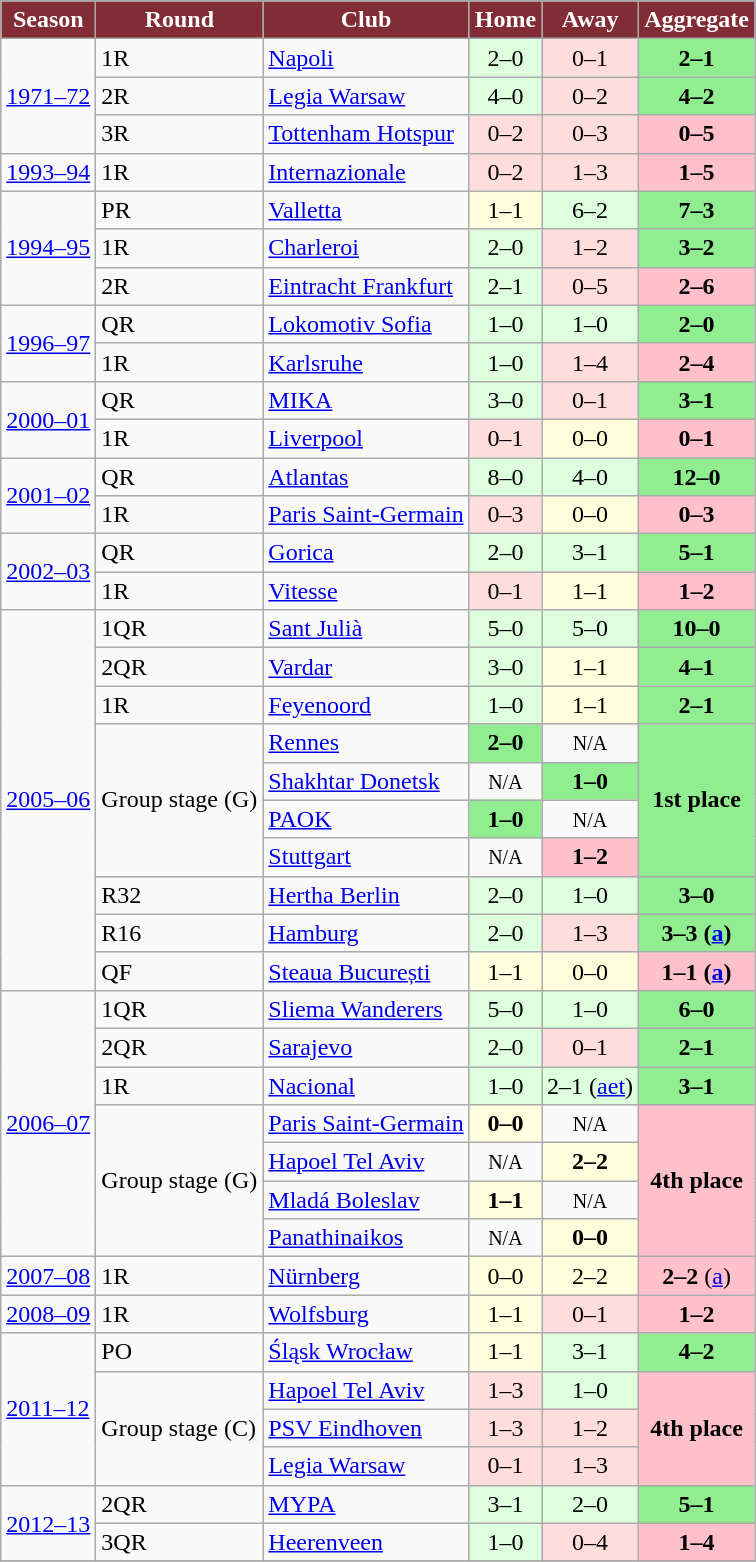<table class="wikitable" style="text-align: center;">
<tr>
<th style="background:#822d35;color:#fefefe;border:1px solid #a6a7a9">Season</th>
<th style="background:#822d35;color:#fefefe;border:1px solid #a6a7a9">Round</th>
<th style="background:#822d35;color:#fefefe;border:1px solid #a6a7a9">Club</th>
<th style="background:#822d35;color:#fefefe;border:1px solid #a6a7a9">Home</th>
<th style="background:#822d35;color:#fefefe;border:1px solid #a6a7a9">Away</th>
<th style="background:#822d35;color:#fefefe;border:1px solid #a6a7a9">Aggregate</th>
</tr>
<tr>
<td rowspan=3 align=left><a href='#'>1971–72</a></td>
<td align=left>1R</td>
<td align=left> <a href='#'>Napoli</a></td>
<td bgcolor="#ddffdd">2–0</td>
<td bgcolor="#ffdddd">0–1</td>
<td bgcolor=lightgreen style="text-align:center;"><strong>2–1</strong></td>
</tr>
<tr>
<td align=left>2R</td>
<td align=left> <a href='#'>Legia Warsaw</a></td>
<td bgcolor="#ddffdd">4–0</td>
<td bgcolor="#ffdddd">0–2</td>
<td bgcolor=lightgreen style="text-align:center;"><strong>4–2</strong></td>
</tr>
<tr>
<td align=left>3R</td>
<td align=left> <a href='#'>Tottenham Hotspur</a></td>
<td bgcolor="#ffdddd">0–2</td>
<td bgcolor="#ffdddd">0–3</td>
<td bgcolor=pink style="text-align:center;"><strong>0–5</strong></td>
</tr>
<tr>
<td align=left><a href='#'>1993–94</a></td>
<td align=left>1R</td>
<td align=left> <a href='#'>Internazionale</a></td>
<td bgcolor="#ffdddd">0–2</td>
<td bgcolor="#ffdddd">1–3</td>
<td bgcolor=pink style="text-align:center;"><strong>1–5</strong></td>
</tr>
<tr>
<td rowspan=3 align=left><a href='#'>1994–95</a></td>
<td align=left>PR</td>
<td align=left> <a href='#'>Valletta</a></td>
<td bgcolor="#ffffdd">1–1</td>
<td bgcolor="#ddffdd">6–2</td>
<td bgcolor=lightgreen style="text-align:center;"><strong>7–3</strong></td>
</tr>
<tr>
<td align=left>1R</td>
<td align=left> <a href='#'>Charleroi</a></td>
<td bgcolor="#ddffdd">2–0</td>
<td bgcolor="#ffdddd">1–2</td>
<td bgcolor=lightgreen style="text-align:center;"><strong>3–2</strong></td>
</tr>
<tr>
<td align=left>2R</td>
<td align=left> <a href='#'>Eintracht Frankfurt</a></td>
<td bgcolor="#ddffdd">2–1</td>
<td bgcolor="#ffdddd">0–5</td>
<td bgcolor=pink style="text-align:center;"><strong>2–6</strong></td>
</tr>
<tr>
<td rowspan=2 align=left><a href='#'>1996–97</a></td>
<td align=left>QR</td>
<td align=left> <a href='#'>Lokomotiv Sofia</a></td>
<td bgcolor="#ddffdd">1–0</td>
<td bgcolor="#ddffdd">1–0</td>
<td bgcolor=lightgreen style="text-align:center;"><strong>2–0</strong></td>
</tr>
<tr>
<td align=left>1R</td>
<td align=left> <a href='#'>Karlsruhe</a></td>
<td bgcolor="#ddffdd">1–0</td>
<td bgcolor="#ffdddd">1–4</td>
<td bgcolor=pink style="text-align:center;"><strong>2–4</strong></td>
</tr>
<tr>
<td rowspan=2 align=left><a href='#'>2000–01</a></td>
<td align=left>QR</td>
<td align=left> <a href='#'>MIKA</a></td>
<td bgcolor="#ddffdd">3–0</td>
<td bgcolor="#ffdddd">0–1</td>
<td bgcolor=lightgreen style="text-align:center;"><strong>3–1</strong></td>
</tr>
<tr>
<td align=left>1R</td>
<td align=left> <a href='#'>Liverpool</a></td>
<td bgcolor="#ffdddd">0–1</td>
<td bgcolor="#ffffdd">0–0</td>
<td bgcolor=pink style="text-align:center;"><strong>0–1</strong></td>
</tr>
<tr>
<td rowspan=2 align=left><a href='#'>2001–02</a></td>
<td align=left>QR</td>
<td align=left> <a href='#'>Atlantas</a></td>
<td bgcolor="#ddffdd">8–0</td>
<td bgcolor="#ddffdd">4–0</td>
<td bgcolor=lightgreen style="text-align:center;"><strong>12–0</strong></td>
</tr>
<tr>
<td align=left>1R</td>
<td align=left> <a href='#'>Paris Saint-Germain</a></td>
<td bgcolor="#ffdddd">0–3</td>
<td bgcolor="#ffffdd">0–0</td>
<td bgcolor=pink style="text-align:center;"><strong>0–3</strong></td>
</tr>
<tr>
<td rowspan=2 align=left><a href='#'>2002–03</a></td>
<td align=left>QR</td>
<td align=left> <a href='#'>Gorica</a></td>
<td bgcolor="#ddffdd">2–0</td>
<td bgcolor="#ddffdd">3–1</td>
<td bgcolor=lightgreen style="text-align:center;"><strong>5–1</strong></td>
</tr>
<tr>
<td align=left>1R</td>
<td align=left> <a href='#'>Vitesse</a></td>
<td bgcolor="#ffdddd">0–1</td>
<td bgcolor="#ffffdd">1–1</td>
<td bgcolor=pink style="text-align:center;"><strong>1–2</strong></td>
</tr>
<tr>
<td rowspan=10 align=left><a href='#'>2005–06</a></td>
<td align=left>1QR</td>
<td align=left> <a href='#'>Sant Julià</a></td>
<td bgcolor="#ddffdd">5–0</td>
<td bgcolor="#ddffdd">5–0</td>
<td bgcolor=lightgreen style="text-align:center;"><strong>10–0</strong></td>
</tr>
<tr>
<td align=left>2QR</td>
<td align=left> <a href='#'>Vardar</a></td>
<td bgcolor="#ddffdd">3–0</td>
<td bgcolor="#ffffdd">1–1</td>
<td bgcolor=lightgreen style="text-align:center;"><strong>4–1</strong></td>
</tr>
<tr>
<td align=left>1R</td>
<td align=left> <a href='#'>Feyenoord</a></td>
<td bgcolor="#ddffdd">1–0</td>
<td bgcolor="#ffffdd">1–1</td>
<td bgcolor=lightgreen style="text-align:center;"><strong>2–1</strong></td>
</tr>
<tr>
<td rowspan=4 align=left>Group stage (G)</td>
<td align=left> <a href='#'>Rennes</a></td>
<td bgcolor=lightgreen style="text-align:center;"><strong>2–0</strong></td>
<td><span><small>N/A</small></span></td>
<td rowspan="4" bgcolor=lightgreen style="text-align:center;"><strong>1st place</strong></td>
</tr>
<tr>
<td align=left> <a href='#'>Shakhtar Donetsk</a></td>
<td><span><small>N/A</small></span></td>
<td bgcolor=lightgreen style="text-align:center;"><strong>1–0</strong></td>
</tr>
<tr>
<td align=left> <a href='#'>PAOK</a></td>
<td bgcolor=lightgreen style="text-align:center;"><strong>1–0</strong></td>
<td><span><small>N/A</small></span></td>
</tr>
<tr>
<td align=left> <a href='#'>Stuttgart</a></td>
<td><span><small>N/A</small></span></td>
<td bgcolor=pink style="text-align:center;"><strong>1–2</strong></td>
</tr>
<tr>
<td align=left>R32</td>
<td align=left> <a href='#'>Hertha Berlin</a></td>
<td bgcolor="#ddffdd">2–0</td>
<td bgcolor="#ddffdd">1–0</td>
<td bgcolor=lightgreen style="text-align:center;"><strong>3–0</strong></td>
</tr>
<tr>
<td align=left>R16</td>
<td align=left> <a href='#'>Hamburg</a></td>
<td bgcolor="#ddffdd">2–0</td>
<td bgcolor="#ffdddd">1–3</td>
<td bgcolor=lightgreen style="text-align:center;"><strong>3–3 (<a href='#'>a</a>)</strong></td>
</tr>
<tr>
<td align=left>QF</td>
<td align=left> <a href='#'>Steaua București</a></td>
<td bgcolor="#ffffdd">1–1</td>
<td bgcolor="#ffffdd">0–0</td>
<td bgcolor=pink style="text-align:center;"><strong>1–1 (<a href='#'>a</a>)</strong></td>
</tr>
<tr>
<td rowspan=7 align=left><a href='#'>2006–07</a></td>
<td align=left>1QR</td>
<td align=left> <a href='#'>Sliema Wanderers</a></td>
<td bgcolor="#ddffdd">5–0</td>
<td bgcolor="#ddffdd">1–0</td>
<td bgcolor=lightgreen style="text-align:center;"><strong>6–0</strong></td>
</tr>
<tr>
<td align=left>2QR</td>
<td align=left> <a href='#'>Sarajevo</a></td>
<td bgcolor="#ddffdd">2–0</td>
<td bgcolor="#ffdddd">0–1</td>
<td bgcolor=lightgreen style="text-align:center;"><strong>2–1</strong></td>
</tr>
<tr>
<td align=left>1R</td>
<td align=left> <a href='#'>Nacional</a></td>
<td bgcolor="#ddffdd">1–0</td>
<td bgcolor="#ddffdd">2–1 (<a href='#'>aet</a>)</td>
<td bgcolor=lightgreen style="text-align:center;"><strong>3–1</strong></td>
</tr>
<tr>
<td rowspan=4 align=left>Group stage (G)</td>
<td align=left> <a href='#'>Paris Saint-Germain</a></td>
<td bgcolor="#ffffdd"><strong>0–0</strong></td>
<td><span><small>N/A</small></span></td>
<td rowspan="4" bgcolor=pink style="text-align:center;"><strong>4th place</strong></td>
</tr>
<tr>
<td align=left> <a href='#'>Hapoel Tel Aviv</a></td>
<td><span><small>N/A</small></span></td>
<td bgcolor="#ffffdd"><strong>2–2</strong></td>
</tr>
<tr>
<td align=left> <a href='#'>Mladá Boleslav</a></td>
<td bgcolor="#ffffdd"><strong>1–1</strong></td>
<td><span><small>N/A</small></span></td>
</tr>
<tr>
<td align=left> <a href='#'>Panathinaikos</a></td>
<td><span><small>N/A</small></span></td>
<td bgcolor="#ffffdd"><strong>0–0</strong></td>
</tr>
<tr>
<td align=left><a href='#'>2007–08</a></td>
<td align=left>1R</td>
<td align=left> <a href='#'>Nürnberg</a></td>
<td bgcolor="#ffffdd">0–0</td>
<td bgcolor="#ffffdd">2–2</td>
<td bgcolor=pink style="text-align:center;"><strong>2–2</strong> (<a href='#'>a</a>)</td>
</tr>
<tr>
<td align=left><a href='#'>2008–09</a></td>
<td align=left>1R</td>
<td align=left> <a href='#'>Wolfsburg</a></td>
<td bgcolor="#ffffdd">1–1</td>
<td bgcolor="#ffdddd">0–1</td>
<td bgcolor=pink style="text-align:center;"><strong>1–2</strong></td>
</tr>
<tr>
<td rowspan=4 align=left><a href='#'>2011–12</a></td>
<td align=left>PO</td>
<td align=left> <a href='#'>Śląsk Wrocław</a></td>
<td bgcolor="#ffffdd">1–1</td>
<td bgcolor="#ddffdd">3–1</td>
<td bgcolor=lightgreen style="text-align:center;"><strong>4–2</strong></td>
</tr>
<tr>
<td rowspan=3 align=left>Group stage (C)</td>
<td align=left> <a href='#'>Hapoel Tel Aviv</a></td>
<td bgcolor="#ffdddd">1–3</td>
<td bgcolor="#ddffdd">1–0</td>
<td rowspan="3" bgcolor=pink style="text-align:center;"><strong>4th place</strong></td>
</tr>
<tr>
<td align=left> <a href='#'>PSV Eindhoven</a></td>
<td bgcolor="#ffdddd">1–3</td>
<td bgcolor="#ffdddd">1–2</td>
</tr>
<tr>
<td align=left> <a href='#'>Legia Warsaw</a></td>
<td bgcolor="#ffdddd">0–1</td>
<td bgcolor="#ffdddd">1–3</td>
</tr>
<tr>
<td rowspan=2 align=left><a href='#'>2012–13</a></td>
<td align=left>2QR</td>
<td align=left> <a href='#'>MYPA</a></td>
<td bgcolor="#ddffdd">3–1</td>
<td bgcolor="#ddffdd">2–0</td>
<td bgcolor=lightgreen style="text-align:center;"><strong>5–1</strong></td>
</tr>
<tr>
<td align=left>3QR</td>
<td align=left> <a href='#'>Heerenveen</a></td>
<td bgcolor="#ddffdd">1–0</td>
<td bgcolor="#ffdddd">0–4</td>
<td bgcolor=pink style="text-align:center;"><strong>1–4</strong></td>
</tr>
<tr>
</tr>
</table>
